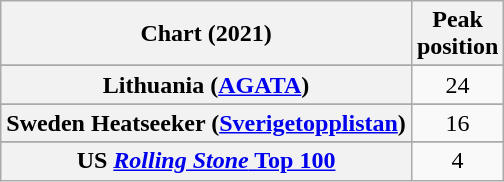<table class="wikitable sortable plainrowheaders" style="text-align:center">
<tr>
<th scope="col">Chart (2021)</th>
<th scope="col">Peak<br>position</th>
</tr>
<tr>
</tr>
<tr>
</tr>
<tr>
</tr>
<tr>
</tr>
<tr>
<th scope="row">Lithuania (<a href='#'>AGATA</a>)</th>
<td>24</td>
</tr>
<tr>
</tr>
<tr>
</tr>
<tr>
</tr>
<tr>
<th scope="row">Sweden Heatseeker (<a href='#'>Sverigetopplistan</a>)</th>
<td>16</td>
</tr>
<tr>
</tr>
<tr>
</tr>
<tr>
</tr>
<tr>
</tr>
<tr>
</tr>
<tr>
<th scope="row">US <a href='#'><em>Rolling Stone</em> Top 100</a></th>
<td>4</td>
</tr>
</table>
